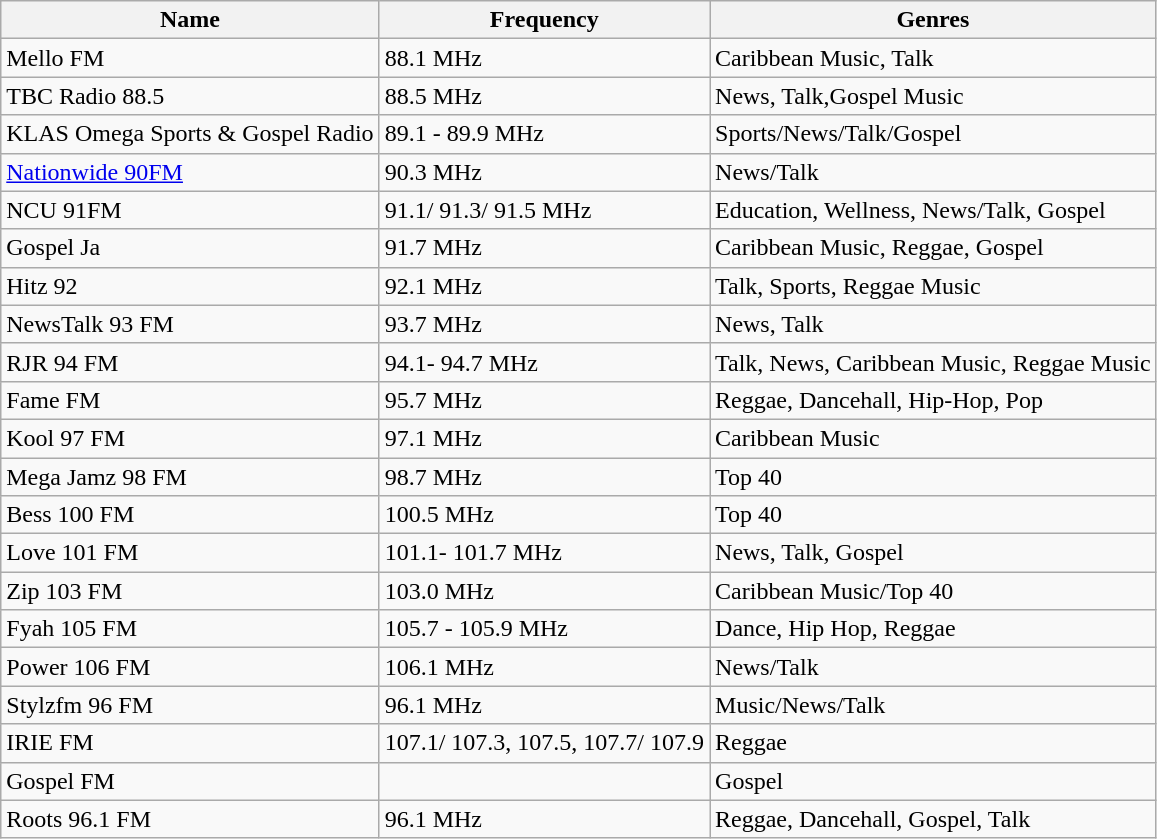<table class="wikitable sortable">
<tr>
<th>Name</th>
<th>Frequency</th>
<th>Genres</th>
</tr>
<tr>
<td>Mello FM</td>
<td>88.1 MHz</td>
<td>Caribbean Music, Talk</td>
</tr>
<tr>
<td>TBC Radio 88.5</td>
<td>88.5 MHz</td>
<td>News, Talk,Gospel Music</td>
</tr>
<tr>
<td>KLAS Omega Sports & Gospel Radio</td>
<td>89.1 - 89.9 MHz</td>
<td>Sports/News/Talk/Gospel</td>
</tr>
<tr>
<td><a href='#'>Nationwide 90FM</a></td>
<td>90.3 MHz</td>
<td>News/Talk</td>
</tr>
<tr>
<td>NCU 91FM</td>
<td>91.1/ 91.3/ 91.5 MHz</td>
<td>Education, Wellness, News/Talk, Gospel</td>
</tr>
<tr>
<td>Gospel Ja</td>
<td>91.7 MHz</td>
<td>Caribbean Music, Reggae, Gospel</td>
</tr>
<tr>
<td>Hitz 92</td>
<td>92.1 MHz</td>
<td>Talk, Sports, Reggae Music</td>
</tr>
<tr>
<td>NewsTalk 93 FM</td>
<td>93.7 MHz</td>
<td>News, Talk</td>
</tr>
<tr>
<td>RJR 94 FM</td>
<td>94.1- 94.7 MHz</td>
<td>Talk, News, Caribbean Music, Reggae Music</td>
</tr>
<tr>
<td>Fame FM</td>
<td>95.7 MHz</td>
<td>Reggae, Dancehall, Hip-Hop, Pop</td>
</tr>
<tr>
<td>Kool 97 FM</td>
<td>97.1 MHz</td>
<td>Caribbean Music</td>
</tr>
<tr>
<td>Mega Jamz 98 FM</td>
<td>98.7 MHz</td>
<td>Top 40</td>
</tr>
<tr>
<td>Bess 100 FM</td>
<td>100.5 MHz</td>
<td>Top 40</td>
</tr>
<tr>
<td>Love 101 FM</td>
<td>101.1- 101.7 MHz</td>
<td>News, Talk, Gospel</td>
</tr>
<tr>
<td>Zip 103 FM</td>
<td>103.0 MHz</td>
<td>Caribbean Music/Top 40</td>
</tr>
<tr>
<td>Fyah 105 FM</td>
<td>105.7 - 105.9 MHz</td>
<td>Dance, Hip Hop, Reggae</td>
</tr>
<tr>
<td>Power 106 FM</td>
<td>106.1 MHz</td>
<td>News/Talk</td>
</tr>
<tr>
<td>Stylzfm 96 FM</td>
<td>96.1 MHz</td>
<td>Music/News/Talk</td>
</tr>
<tr>
<td>IRIE FM</td>
<td>107.1/ 107.3, 107.5, 107.7/ 107.9</td>
<td>Reggae</td>
</tr>
<tr>
<td>Gospel FM</td>
<td></td>
<td>Gospel</td>
</tr>
<tr>
<td>Roots 96.1 FM</td>
<td>96.1 MHz</td>
<td>Reggae, Dancehall, Gospel, Talk</td>
</tr>
</table>
